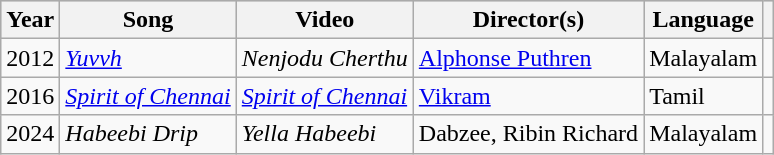<table class="wikitable sortable plainrowheaders">
<tr style="background:#ccc; text-align:center;">
<th scope="col">Year</th>
<th scope="col">Song</th>
<th scope="col">Video</th>
<th scope="col">Director(s)</th>
<th scope="col">Language</th>
<th scope="col" class="unsortable"></th>
</tr>
<tr>
<td>2012</td>
<td><em><a href='#'>Yuvvh</a></em></td>
<td><em>Nenjodu Cherthu</em></td>
<td><a href='#'>Alphonse Puthren</a></td>
<td>Malayalam</td>
<td></td>
</tr>
<tr>
<td>2016</td>
<td><em><a href='#'>Spirit of Chennai</a></em></td>
<td><em><a href='#'>Spirit of Chennai</a></em></td>
<td><a href='#'>Vikram</a></td>
<td>Tamil</td>
<td style="text-align: center;"></td>
</tr>
<tr>
<td>2024</td>
<td><em>Habeebi Drip</em></td>
<td><em>Yella Habeebi</em></td>
<td>Dabzee, Ribin Richard</td>
<td>Malayalam</td>
<td style="text-align: center;"></td>
</tr>
</table>
